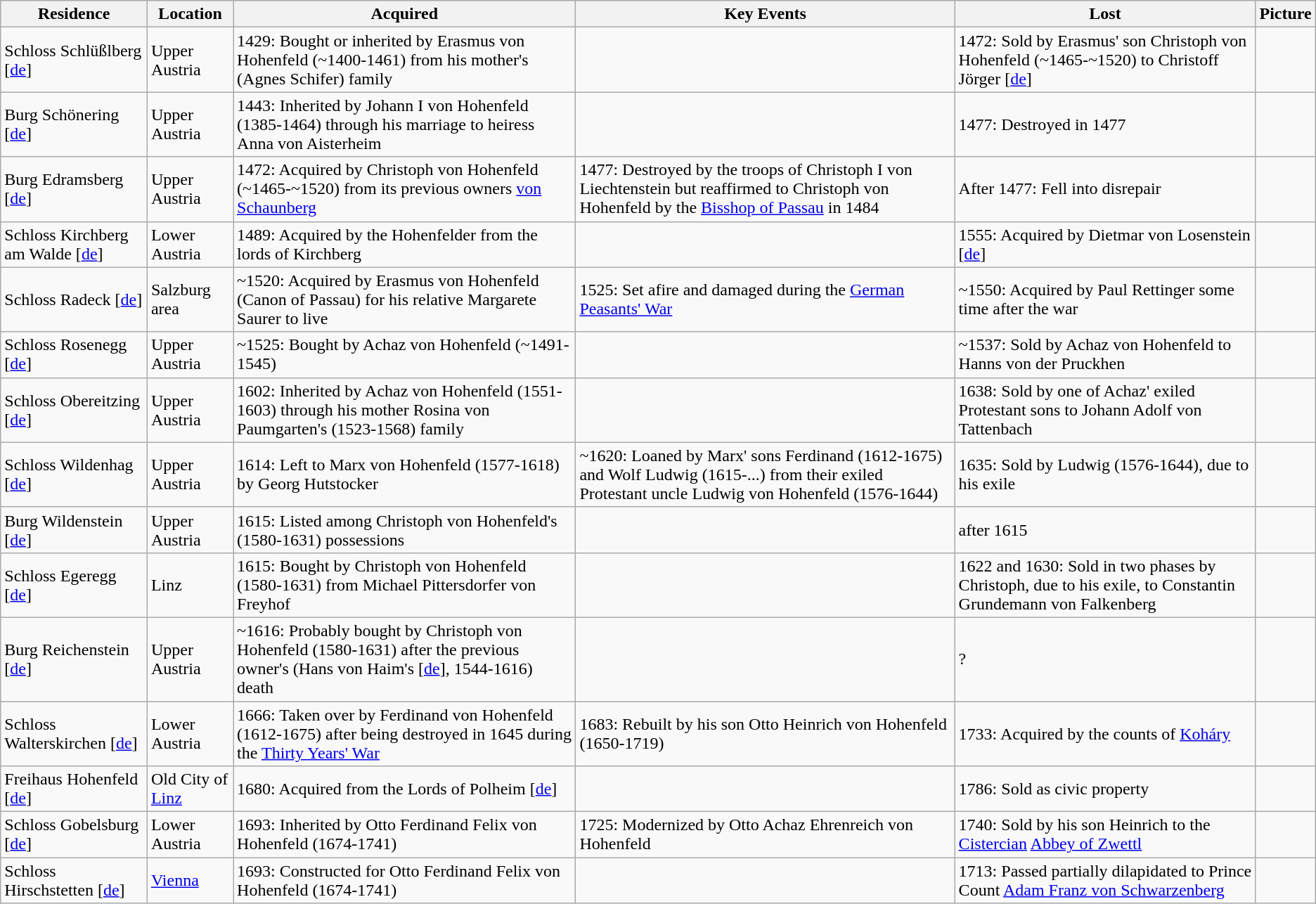<table class="wikitable">
<tr>
<th>Residence</th>
<th>Location</th>
<th>Acquired</th>
<th>Key Events</th>
<th>Lost</th>
<th>Picture</th>
</tr>
<tr>
<td>Schloss Schlüßlberg [<a href='#'>de</a>]</td>
<td>Upper Austria</td>
<td>1429: Bought or inherited by Erasmus von Hohenfeld (~1400-1461) from his mother's (Agnes Schifer) family</td>
<td></td>
<td>1472: Sold by Erasmus' son Christoph von Hohenfeld (~1465-~1520) to Christoff Jörger [<a href='#'>de</a>]</td>
<td></td>
</tr>
<tr>
<td>Burg Schönering [<a href='#'>de</a>]</td>
<td>Upper Austria</td>
<td>1443: Inherited by Johann I von Hohenfeld (1385-1464) through his marriage to heiress Anna von Aisterheim</td>
<td></td>
<td>1477: Destroyed in 1477</td>
<td></td>
</tr>
<tr>
<td>Burg Edramsberg [<a href='#'>de</a>]</td>
<td>Upper Austria</td>
<td>1472: Acquired by Christoph von Hohenfeld (~1465-~1520) from its previous owners <a href='#'>von Schaunberg</a></td>
<td>1477: Destroyed by the troops of Christoph I von Liechtenstein but reaffirmed to Christoph von Hohenfeld by the <a href='#'>Bisshop of Passau</a> in 1484</td>
<td>After 1477: Fell into disrepair</td>
<td></td>
</tr>
<tr>
<td>Schloss Kirchberg am Walde [<a href='#'>de</a>]</td>
<td>Lower Austria</td>
<td>1489: Acquired by the Hohenfelder from the lords of Kirchberg</td>
<td></td>
<td>1555: Acquired by Dietmar von Losenstein [<a href='#'>de</a>]</td>
<td></td>
</tr>
<tr>
<td>Schloss Radeck [<a href='#'>de</a>]</td>
<td>Salzburg area</td>
<td>~1520: Acquired by Erasmus von Hohenfeld (Canon of Passau) for his relative Margarete Saurer to live</td>
<td>1525: Set afire and damaged during the <a href='#'>German Peasants' War</a></td>
<td>~1550: Acquired by Paul Rettinger some time after the war</td>
<td></td>
</tr>
<tr>
<td>Schloss Rosenegg [<a href='#'>de</a>]</td>
<td>Upper Austria</td>
<td>~1525: Bought by Achaz von Hohenfeld (~1491-1545)</td>
<td></td>
<td>~1537: Sold by Achaz von Hohenfeld to Hanns von der Pruckhen</td>
<td></td>
</tr>
<tr>
<td>Schloss Obereitzing [<a href='#'>de</a>]</td>
<td>Upper Austria</td>
<td>1602: Inherited by Achaz von Hohenfeld (1551-1603) through his mother Rosina von Paumgarten's (1523-1568) family</td>
<td></td>
<td>1638: Sold by one of Achaz' exiled Protestant sons to Johann Adolf von Tattenbach</td>
<td></td>
</tr>
<tr>
<td>Schloss Wildenhag [<a href='#'>de</a>]</td>
<td>Upper Austria</td>
<td>1614: Left to Marx von Hohenfeld (1577-1618) by Georg Hutstocker</td>
<td>~1620: Loaned by Marx' sons Ferdinand (1612-1675) and Wolf Ludwig (1615-...) from their exiled Protestant uncle Ludwig von Hohenfeld (1576-1644)</td>
<td>1635: Sold by Ludwig (1576-1644), due to his exile</td>
<td></td>
</tr>
<tr>
<td>Burg Wildenstein [<a href='#'>de</a>]</td>
<td>Upper Austria</td>
<td>1615: Listed among Christoph von Hohenfeld's (1580-1631) possessions</td>
<td></td>
<td>after 1615</td>
<td></td>
</tr>
<tr>
<td>Schloss Egeregg [<a href='#'>de</a>]</td>
<td>Linz</td>
<td>1615: Bought by Christoph von Hohenfeld (1580-1631) from Michael Pittersdorfer von Freyhof</td>
<td></td>
<td>1622 and 1630: Sold in two phases by Christoph, due to his exile, to Constantin Grundemann von Falkenberg</td>
<td></td>
</tr>
<tr>
<td>Burg Reichenstein [<a href='#'>de</a>]</td>
<td>Upper Austria</td>
<td>~1616: Probably bought by Christoph von Hohenfeld (1580-1631) after the previous owner's (Hans von Haim's [<a href='#'>de</a>], 1544-1616) death</td>
<td></td>
<td>?</td>
<td></td>
</tr>
<tr>
<td>Schloss Walterskirchen [<a href='#'>de</a>]</td>
<td>Lower Austria</td>
<td>1666: Taken over by Ferdinand von Hohenfeld (1612-1675) after being destroyed in 1645 during the <a href='#'>Thirty Years' War</a></td>
<td>1683: Rebuilt by his son Otto Heinrich von Hohenfeld (1650-1719)</td>
<td>1733: Acquired by the counts of <a href='#'>Koháry</a></td>
<td></td>
</tr>
<tr>
<td>Freihaus Hohenfeld [<a href='#'>de</a>]</td>
<td>Old City of <a href='#'>Linz</a></td>
<td>1680: Acquired from the Lords of Polheim [<a href='#'>de</a>]</td>
<td></td>
<td>1786: Sold as civic property</td>
<td></td>
</tr>
<tr>
<td>Schloss Gobelsburg [<a href='#'>de</a>]</td>
<td>Lower Austria</td>
<td>1693: Inherited by Otto Ferdinand Felix von Hohenfeld (1674-1741)</td>
<td>1725: Modernized by Otto Achaz Ehrenreich von Hohenfeld</td>
<td>1740: Sold by his son Heinrich to the <a href='#'>Cistercian</a> <a href='#'>Abbey of Zwettl</a></td>
<td></td>
</tr>
<tr>
<td>Schloss Hirschstetten [<a href='#'>de</a>]</td>
<td><a href='#'>Vienna</a></td>
<td>1693: Constructed for Otto Ferdinand Felix von Hohenfeld (1674-1741)</td>
<td></td>
<td>1713: Passed partially dilapidated to Prince Count <a href='#'>Adam Franz von Schwarzenberg</a></td>
<td></td>
</tr>
</table>
